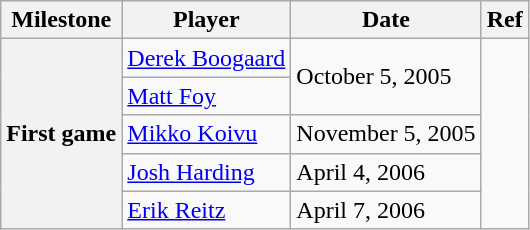<table class="wikitable">
<tr>
<th scope="col">Milestone</th>
<th scope="col">Player</th>
<th scope="col">Date</th>
<th scope="col">Ref</th>
</tr>
<tr>
<th rowspan=5>First game</th>
<td><a href='#'>Derek Boogaard</a></td>
<td rowspan=2>October 5, 2005</td>
<td rowspan=5></td>
</tr>
<tr>
<td><a href='#'>Matt Foy</a></td>
</tr>
<tr>
<td><a href='#'>Mikko Koivu</a></td>
<td>November 5, 2005</td>
</tr>
<tr>
<td><a href='#'>Josh Harding</a></td>
<td>April 4, 2006</td>
</tr>
<tr>
<td><a href='#'>Erik Reitz</a></td>
<td>April 7, 2006</td>
</tr>
</table>
